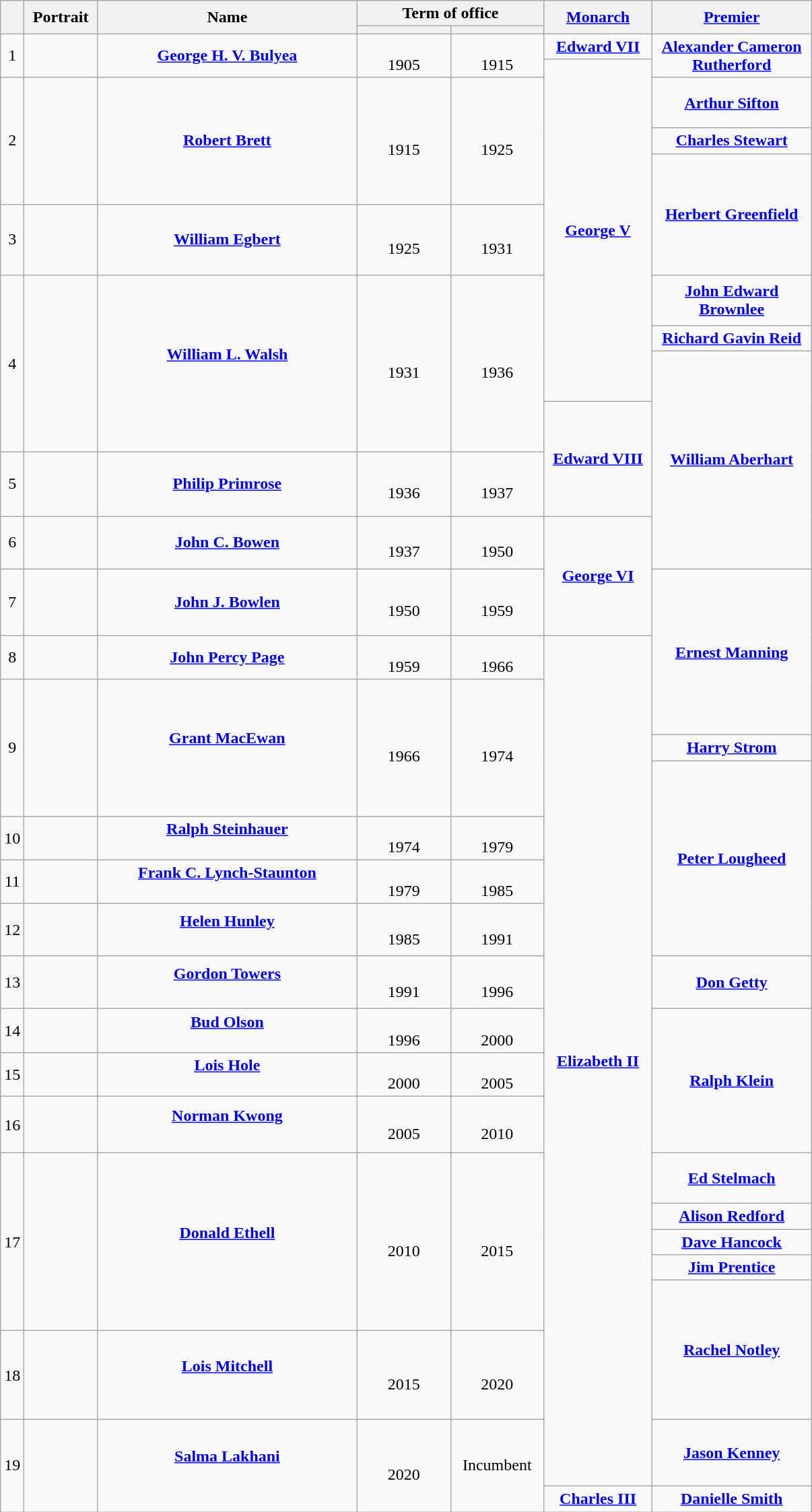<table class="wikitable" style="text-align:center; border:1px #aaf solid;">
<tr>
<th rowspan="2"></th>
<th rowspan="2" width="65">Portrait</th>
<th rowspan="2" width="250">Name<br></th>
<th colspan="2">Term of office</th>
<th rowspan="2" width="100"><a href='#'>Monarch</a><br></th>
<th rowspan="2" width="150"><a href='#'>Premier</a><br></th>
</tr>
<tr>
<th width="85"></th>
<th width="85"></th>
</tr>
<tr>
<td rowspan="3">1</td>
<td rowspan="3"></td>
<td rowspan="3"><strong><a href='#'>George H. V. Bulyea</a></strong><br></td>
<td rowspan="3"><br>1905</td>
<td rowspan="3"><br>1915</td>
<td><strong><a href='#'>Edward VII</a></strong><br></td>
<td rowspan="2"><strong><a href='#'>Alexander Cameron Rutherford</a></strong><br></td>
</tr>
<tr>
<td rowspan="10"><strong><a href='#'>George V</a></strong><br></td>
</tr>
<tr>
<td rowspan="2"><strong><a href='#'>Arthur Sifton</a></strong><br></td>
</tr>
<tr style="height:50px;">
<td rowspan="3">2</td>
<td rowspan="3"></td>
<td rowspan="3"><strong><a href='#'>Robert Brett</a></strong><br></td>
<td rowspan="3"><br>1915</td>
<td rowspan="3"><br>1925</td>
</tr>
<tr>
<td><a href='#'><strong>Charles Stewart</strong></a><br></td>
</tr>
<tr style="height:50px;">
<td rowspan="2"><strong><a href='#'>Herbert Greenfield</a></strong><br></td>
</tr>
<tr style="height:70px;">
<td rowspan="2">3</td>
<td rowspan="2"></td>
<td rowspan="2"><strong><a href='#'>William Egbert</a></strong><br></td>
<td rowspan="2"><br>1925</td>
<td rowspan="2"><br>1931</td>
</tr>
<tr>
<td rowspan="2"><strong><a href='#'>John Edward Brownlee</a></strong><br></td>
</tr>
<tr style="height:50px;">
<td rowspan="4">4</td>
<td rowspan="4"></td>
<td rowspan="4"><strong><a href='#'>William L. Walsh</a></strong><br><br></td>
<td rowspan="4"><br>1931</td>
<td rowspan="4"><br>1936</td>
</tr>
<tr>
<td><strong><a href='#'>Richard Gavin Reid</a></strong><br></td>
</tr>
<tr style="height:50px;">
<td rowspan="5"><strong><a href='#'>William Aberhart</a></strong><br></td>
</tr>
<tr style="height:50px;">
<td rowspan="2"><strong><a href='#'>Edward VIII</a></strong><br></td>
</tr>
<tr style="height:64px;">
<td rowspan="2">5</td>
<td rowspan="2"></td>
<td rowspan="2"><strong><a href='#'>Philip Primrose</a></strong><br></td>
<td rowspan="2"><br>1936</td>
<td rowspan="2"><br>1937</td>
</tr>
<tr>
<td rowspan="4"><strong><a href='#'>George VI</a></strong><br></td>
</tr>
<tr style="height:52px;">
<td rowspan="2">6</td>
<td rowspan="2"></td>
<td rowspan="2"><strong><a href='#'>John C. Bowen</a></strong><br></td>
<td rowspan="2"><br>1937</td>
<td rowspan="2"><br>1950</td>
</tr>
<tr>
<td rowspan="5"><strong><a href='#'>Ernest Manning</a></strong><br></td>
</tr>
<tr style="height:66px;">
<td rowspan="2">7</td>
<td rowspan="2"></td>
<td rowspan="2"><strong><a href='#'>John J. Bowlen</a></strong><br></td>
<td rowspan="2"><br>1950</td>
<td rowspan="2"><br>1959</td>
</tr>
<tr>
<td rowspan="23"><strong><a href='#'>Elizabeth II</a></strong><br></td>
</tr>
<tr>
<td>8</td>
<td></td>
<td><strong><a href='#'>John Percy Page</a></strong><br></td>
<td><br>1959</td>
<td><br>1966</td>
</tr>
<tr style="height:55px;">
<td rowspan="3">9</td>
<td rowspan="3"></td>
<td rowspan="3"><strong><a href='#'>Grant MacEwan</a></strong><br><br></td>
<td rowspan="3"><br>1966</td>
<td rowspan="3"><br>1974</td>
</tr>
<tr>
<td><strong><a href='#'>Harry Strom</a></strong><br></td>
</tr>
<tr style="height:55px;">
<td rowspan="4"><strong><a href='#'>Peter Lougheed</a></strong><br></td>
</tr>
<tr>
<td>10</td>
<td></td>
<td><strong><a href='#'>Ralph Steinhauer</a></strong><br><br></td>
<td><br>1974</td>
<td><br>1979</td>
</tr>
<tr>
<td>11</td>
<td></td>
<td><strong><a href='#'>Frank C. Lynch-Staunton</a></strong><br><br></td>
<td><br>1979</td>
<td><br>1985</td>
</tr>
<tr style="height:52px;">
<td rowspan="2">12</td>
<td rowspan="2"></td>
<td rowspan="2"><strong><a href='#'>Helen Hunley</a></strong><br><br></td>
<td rowspan="2"><br>1985</td>
<td rowspan="2"><br>1991</td>
</tr>
<tr>
<td rowspan="2"><strong><a href='#'>Don Getty</a></strong><br></td>
</tr>
<tr style="height:52px;">
<td rowspan="2">13</td>
<td rowspan="2"></td>
<td rowspan="2"><strong><a href='#'>Gordon Towers</a></strong><br><br></td>
<td rowspan="2"><br>1991</td>
<td rowspan="2"><br>1996</td>
</tr>
<tr>
<td rowspan="4"><strong><a href='#'>Ralph Klein</a></strong><br></td>
</tr>
<tr>
<td>14</td>
<td></td>
<td><strong><a href='#'>Bud Olson</a></strong><br><br></td>
<td><br>1996</td>
<td><br>2000</td>
</tr>
<tr>
<td>15</td>
<td></td>
<td><strong><a href='#'>Lois Hole</a></strong><br><br></td>
<td><br>2000</td>
<td><br>2005</td>
</tr>
<tr style="height:56px;">
<td rowspan="2">16</td>
<td rowspan="2"></td>
<td rowspan="2"><strong><a href='#'>Norman Kwong</a></strong><br><br></td>
<td rowspan="2"><br>2005</td>
<td rowspan="2"><br>2010</td>
</tr>
<tr>
<td rowspan="2"><strong><a href='#'>Ed Stelmach</a></strong><br></td>
</tr>
<tr style="height:50px;">
<td rowspan="5">17</td>
<td rowspan="5"></td>
<td rowspan="5"><strong><a href='#'>Donald Ethell</a></strong><br><br></td>
<td rowspan="5"><br>2010</td>
<td rowspan="5"><br>2015</td>
</tr>
<tr>
<td><strong><a href='#'>Alison Redford</a></strong><br></td>
</tr>
<tr>
<td><strong><a href='#'>Dave Hancock</a></strong><br></td>
</tr>
<tr>
<td><strong><a href='#'>Jim Prentice</a></strong><br></td>
</tr>
<tr style="height:50px;">
<td rowspan="2"><strong><a href='#'>Rachel Notley</a></strong><br></td>
</tr>
<tr style="height:88px;">
<td rowspan="2">18</td>
<td rowspan="2"></td>
<td rowspan="2"><strong><a href='#'>Lois Mitchell</a></strong><br><br></td>
<td rowspan="2"><br>2015</td>
<td rowspan="2"><br>2020</td>
</tr>
<tr>
<td rowspan="3"><strong><a href='#'>Jason Kenney</a></strong><br></td>
</tr>
<tr style="height:66px;">
<td rowspan="3">19</td>
<td rowspan="3"></td>
<td rowspan="3"><strong><a href='#'>Salma Lakhani</a></strong><br><br></td>
<td rowspan="3"><br>2020</td>
<td rowspan="3">Incumbent</td>
</tr>
<tr>
<td rowspan="2"><strong><a href='#'>Charles III</a></strong><br></td>
</tr>
<tr>
<td><strong><a href='#'>Danielle Smith</a></strong><br></td>
</tr>
</table>
